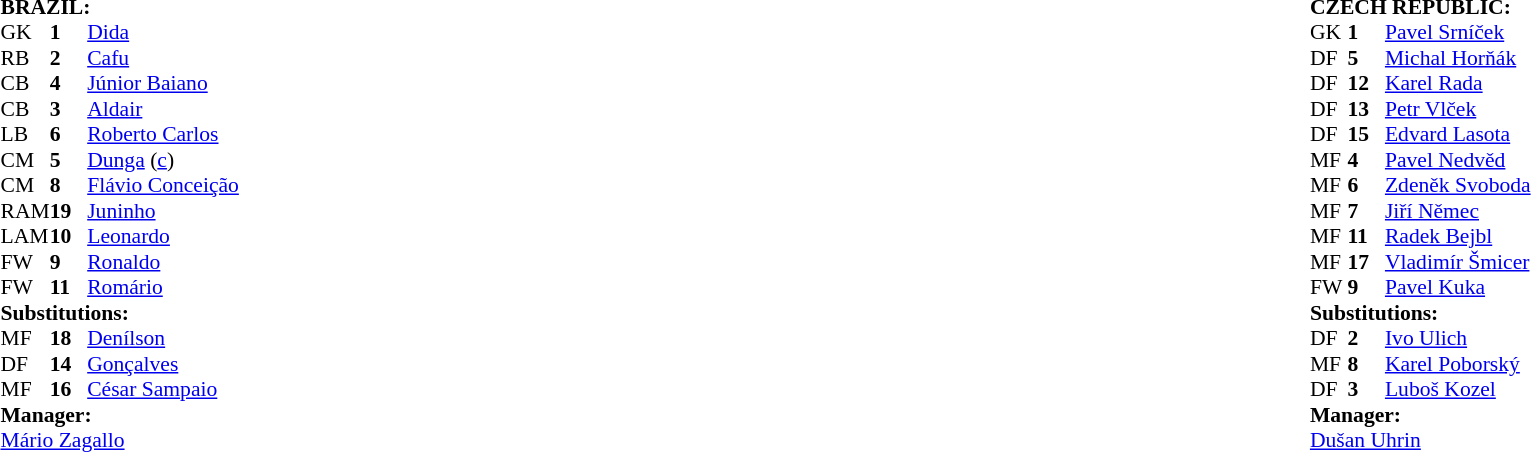<table width="100%">
<tr>
<td valign="top" width="50%"><br><table style="font-size: 90%" cellspacing="0" cellpadding="0">
<tr>
<td colspan=4><br><strong>BRAZIL:</strong></td>
</tr>
<tr>
<th width=25></th>
<th width=25></th>
</tr>
<tr>
<td>GK</td>
<td><strong>1</strong></td>
<td><a href='#'>Dida</a></td>
</tr>
<tr>
<td>RB</td>
<td><strong>2</strong></td>
<td><a href='#'>Cafu</a></td>
<td></td>
</tr>
<tr>
<td>CB</td>
<td><strong>4</strong></td>
<td><a href='#'>Júnior Baiano</a></td>
<td></td>
<td></td>
</tr>
<tr>
<td>CB</td>
<td><strong>3</strong></td>
<td><a href='#'>Aldair</a></td>
<td></td>
</tr>
<tr>
<td>LB</td>
<td><strong>6</strong></td>
<td><a href='#'>Roberto Carlos</a></td>
</tr>
<tr>
<td>CM</td>
<td><strong>5</strong></td>
<td><a href='#'>Dunga</a> (<a href='#'>c</a>)</td>
<td></td>
</tr>
<tr>
<td>CM</td>
<td><strong>8</strong></td>
<td><a href='#'>Flávio Conceição</a></td>
<td></td>
<td></td>
</tr>
<tr>
<td>RAM</td>
<td><strong>19</strong></td>
<td><a href='#'>Juninho</a></td>
</tr>
<tr>
<td>LAM</td>
<td><strong>10</strong></td>
<td><a href='#'>Leonardo</a></td>
<td></td>
<td></td>
</tr>
<tr>
<td>FW</td>
<td><strong>9</strong></td>
<td><a href='#'>Ronaldo</a></td>
</tr>
<tr>
<td>FW</td>
<td><strong>11</strong></td>
<td><a href='#'>Romário</a></td>
</tr>
<tr>
<td colspan=3><strong>Substitutions:</strong></td>
</tr>
<tr>
<td>MF</td>
<td><strong>18</strong></td>
<td><a href='#'>Denílson</a></td>
<td></td>
<td></td>
</tr>
<tr>
<td>DF</td>
<td><strong>14</strong></td>
<td><a href='#'>Gonçalves</a></td>
<td></td>
<td></td>
</tr>
<tr>
<td>MF</td>
<td><strong>16</strong></td>
<td><a href='#'>César Sampaio</a></td>
<td></td>
<td></td>
</tr>
<tr>
<td colspan=3><strong>Manager:</strong></td>
</tr>
<tr>
<td colspan="4"><a href='#'>Mário Zagallo</a></td>
</tr>
</table>
</td>
<td valign="top"></td>
<td valign="top"></td>
<td valign="top" width="50%"><br><table style="font-size: 90%" cellspacing="0" cellpadding="0" align="center">
<tr>
<td colspan=4><br><strong>CZECH REPUBLIC:</strong></td>
</tr>
<tr>
<th width=25></th>
<th width=25></th>
</tr>
<tr>
<td>GK</td>
<td><strong>1</strong></td>
<td><a href='#'>Pavel Srníček</a></td>
</tr>
<tr>
<td>DF</td>
<td><strong>5</strong></td>
<td><a href='#'>Michal Horňák</a></td>
<td></td>
<td></td>
</tr>
<tr>
<td>DF</td>
<td><strong>12</strong></td>
<td><a href='#'>Karel Rada</a></td>
</tr>
<tr>
<td>DF</td>
<td><strong>13</strong></td>
<td><a href='#'>Petr Vlček</a></td>
<td></td>
</tr>
<tr>
<td>DF</td>
<td><strong>15</strong></td>
<td><a href='#'>Edvard Lasota</a></td>
</tr>
<tr>
<td>MF</td>
<td><strong>4</strong></td>
<td><a href='#'>Pavel Nedvěd</a></td>
<td></td>
<td></td>
</tr>
<tr>
<td>MF</td>
<td><strong>6</strong></td>
<td><a href='#'>Zdeněk Svoboda</a></td>
</tr>
<tr>
<td>MF</td>
<td><strong>7</strong></td>
<td><a href='#'>Jiří Němec</a></td>
<td></td>
</tr>
<tr>
<td>MF</td>
<td><strong>11</strong></td>
<td><a href='#'>Radek Bejbl</a></td>
<td></td>
<td></td>
</tr>
<tr>
<td>MF</td>
<td><strong>17</strong></td>
<td><a href='#'>Vladimír Šmicer</a></td>
</tr>
<tr>
<td>FW</td>
<td><strong>9</strong></td>
<td><a href='#'>Pavel Kuka</a></td>
</tr>
<tr>
<td colspan=3><strong>Substitutions:</strong></td>
</tr>
<tr>
<td>DF</td>
<td><strong>2</strong></td>
<td><a href='#'>Ivo Ulich</a></td>
<td></td>
<td></td>
</tr>
<tr>
<td>MF</td>
<td><strong>8</strong></td>
<td><a href='#'>Karel Poborský</a></td>
<td></td>
<td></td>
</tr>
<tr>
<td>DF</td>
<td><strong>3</strong></td>
<td><a href='#'>Luboš Kozel</a></td>
<td></td>
<td></td>
</tr>
<tr>
<td colspan=3><strong>Manager:</strong></td>
</tr>
<tr>
<td colspan=3><a href='#'>Dušan Uhrin</a></td>
</tr>
</table>
</td>
</tr>
</table>
